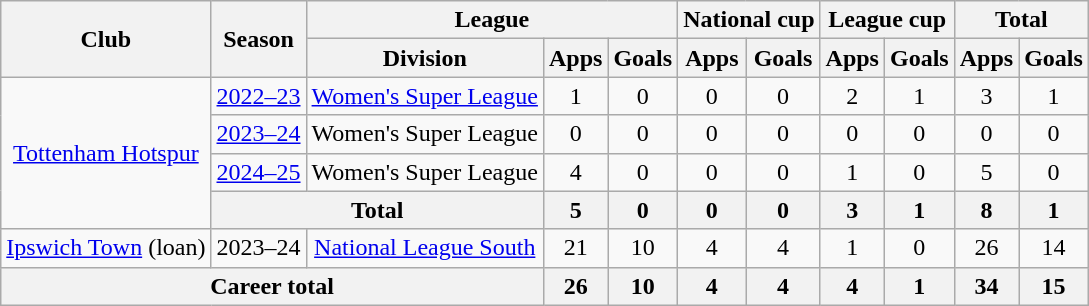<table class="wikitable" style="text-align:center">
<tr>
<th rowspan="2">Club</th>
<th rowspan="2">Season</th>
<th colspan="3">League</th>
<th colspan="2">National cup</th>
<th colspan="2">League cup</th>
<th colspan="2">Total</th>
</tr>
<tr>
<th>Division</th>
<th>Apps</th>
<th>Goals</th>
<th>Apps</th>
<th>Goals</th>
<th>Apps</th>
<th>Goals</th>
<th>Apps</th>
<th>Goals</th>
</tr>
<tr>
<td rowspan="4"><a href='#'>Tottenham Hotspur</a></td>
<td><a href='#'>2022–23</a></td>
<td><a href='#'>Women's Super League</a></td>
<td>1</td>
<td>0</td>
<td>0</td>
<td>0</td>
<td>2</td>
<td>1</td>
<td>3</td>
<td>1</td>
</tr>
<tr>
<td><a href='#'>2023–24</a></td>
<td>Women's Super League</td>
<td>0</td>
<td>0</td>
<td>0</td>
<td>0</td>
<td>0</td>
<td>0</td>
<td>0</td>
<td>0</td>
</tr>
<tr>
<td><a href='#'>2024–25</a></td>
<td>Women's Super League</td>
<td>4</td>
<td>0</td>
<td>0</td>
<td>0</td>
<td>1</td>
<td>0</td>
<td>5</td>
<td>0</td>
</tr>
<tr>
<th colspan="2">Total</th>
<th>5</th>
<th>0</th>
<th>0</th>
<th>0</th>
<th>3</th>
<th>1</th>
<th>8</th>
<th>1</th>
</tr>
<tr>
<td><a href='#'>Ipswich Town</a> (loan)</td>
<td>2023–24</td>
<td><a href='#'>National League South</a></td>
<td>21</td>
<td>10</td>
<td>4</td>
<td>4</td>
<td>1</td>
<td>0</td>
<td>26</td>
<td>14</td>
</tr>
<tr>
<th colspan="3">Career total</th>
<th>26</th>
<th>10</th>
<th>4</th>
<th>4</th>
<th>4</th>
<th>1</th>
<th>34</th>
<th>15</th>
</tr>
</table>
